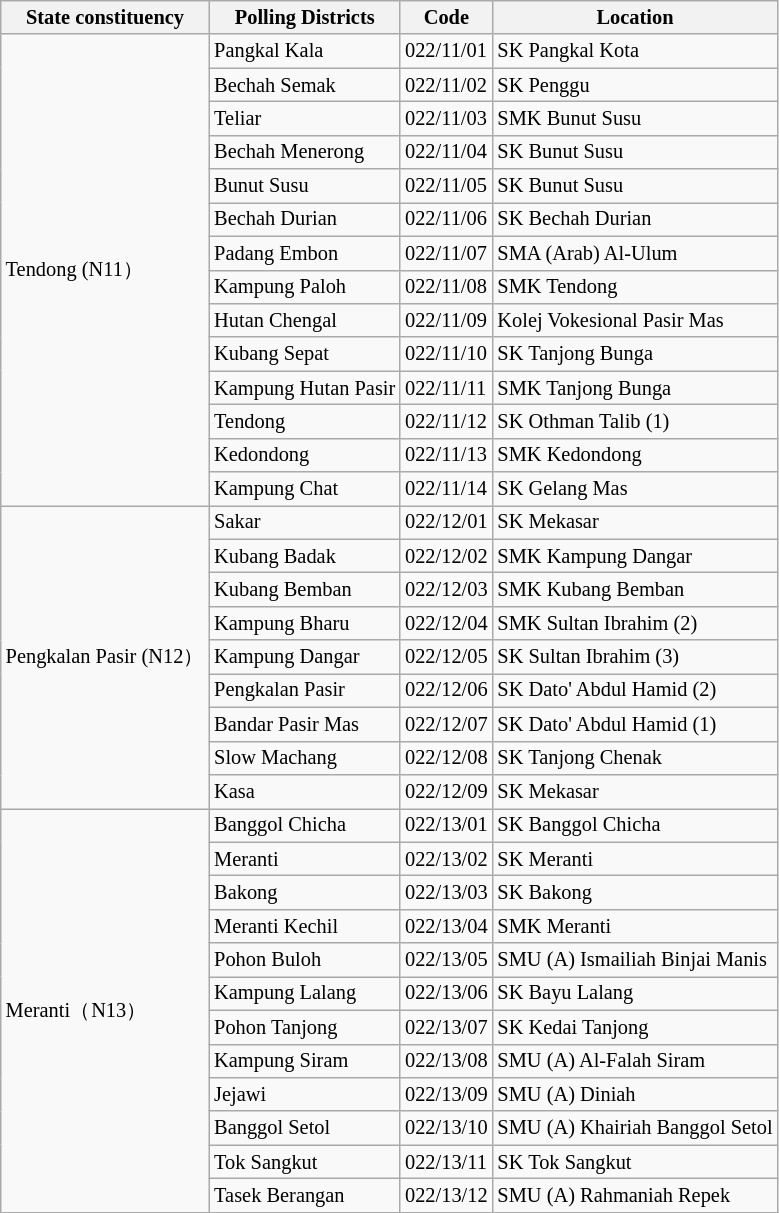<table class="wikitable sortable mw-collapsible" style="white-space:nowrap;font-size:85%">
<tr>
<th>State constituency</th>
<th>Polling Districts</th>
<th>Code</th>
<th>Location</th>
</tr>
<tr>
<td rowspan="14">Tendong (N11）</td>
<td>Pangkal Kala</td>
<td>022/11/01</td>
<td>SK Pangkal Kota</td>
</tr>
<tr>
<td>Bechah Semak</td>
<td>022/11/02</td>
<td>SK Penggu</td>
</tr>
<tr>
<td>Teliar</td>
<td>022/11/03</td>
<td>SMK Bunut Susu</td>
</tr>
<tr>
<td>Bechah Menerong</td>
<td>022/11/04</td>
<td>SK Bunut Susu</td>
</tr>
<tr>
<td>Bunut Susu</td>
<td>022/11/05</td>
<td>SK Bunut Susu</td>
</tr>
<tr>
<td>Bechah Durian</td>
<td>022/11/06</td>
<td>SK Bechah Durian</td>
</tr>
<tr>
<td>Padang Embon</td>
<td>022/11/07</td>
<td>SMA (Arab) Al-Ulum</td>
</tr>
<tr>
<td>Kampung Paloh</td>
<td>022/11/08</td>
<td>SMK Tendong</td>
</tr>
<tr>
<td>Hutan Chengal</td>
<td>022/11/09</td>
<td>Kolej Vokesional Pasir Mas</td>
</tr>
<tr>
<td>Kubang Sepat</td>
<td>022/11/10</td>
<td>SK Tanjong Bunga</td>
</tr>
<tr>
<td>Kampung Hutan Pasir</td>
<td>022/11/11</td>
<td>SMK Tanjong Bunga</td>
</tr>
<tr>
<td>Tendong</td>
<td>022/11/12</td>
<td>SK Othman Talib (1)</td>
</tr>
<tr>
<td>Kedondong</td>
<td>022/11/13</td>
<td>SMK Kedondong</td>
</tr>
<tr>
<td>Kampung Chat</td>
<td>022/11/14</td>
<td>SK Gelang Mas</td>
</tr>
<tr>
<td rowspan="9">Pengkalan Pasir (N12）</td>
<td>Sakar</td>
<td>022/12/01</td>
<td>SK Mekasar</td>
</tr>
<tr>
<td>Kubang Badak</td>
<td>022/12/02</td>
<td>SMK Kampung Dangar</td>
</tr>
<tr>
<td>Kubang Bemban</td>
<td>022/12/03</td>
<td>SMK Kubang Bemban</td>
</tr>
<tr>
<td>Kampung Bharu</td>
<td>022/12/04</td>
<td>SMK Sultan Ibrahim (2)</td>
</tr>
<tr>
<td>Kampung Dangar</td>
<td>022/12/05</td>
<td>SK Sultan Ibrahim (3)</td>
</tr>
<tr>
<td>Pengkalan Pasir</td>
<td>022/12/06</td>
<td>SK Dato' Abdul Hamid (2)</td>
</tr>
<tr>
<td>Bandar Pasir Mas</td>
<td>022/12/07</td>
<td>SK Dato' Abdul Hamid (1)</td>
</tr>
<tr>
<td>Slow Machang</td>
<td>022/12/08</td>
<td>SK Tanjong Chenak</td>
</tr>
<tr>
<td>Kasa</td>
<td>022/12/09</td>
<td>SK Mekasar</td>
</tr>
<tr>
<td rowspan="12">Meranti（N13）</td>
<td>Banggol Chicha</td>
<td>022/13/01</td>
<td>SK Banggol Chicha</td>
</tr>
<tr>
<td>Meranti</td>
<td>022/13/02</td>
<td>SK Meranti</td>
</tr>
<tr>
<td>Bakong</td>
<td>022/13/03</td>
<td>SK Bakong</td>
</tr>
<tr>
<td>Meranti Kechil</td>
<td>022/13/04</td>
<td>SMK Meranti</td>
</tr>
<tr>
<td>Pohon Buloh</td>
<td>022/13/05</td>
<td>SMU (A) Ismailiah Binjai Manis</td>
</tr>
<tr>
<td>Kampung Lalang</td>
<td>022/13/06</td>
<td>SK Bayu Lalang</td>
</tr>
<tr>
<td>Pohon Tanjong</td>
<td>022/13/07</td>
<td>SK Kedai Tanjong</td>
</tr>
<tr>
<td>Kampung Siram</td>
<td>022/13/08</td>
<td>SMU (A) Al-Falah Siram</td>
</tr>
<tr>
<td>Jejawi</td>
<td>022/13/09</td>
<td>SMU (A) Diniah</td>
</tr>
<tr>
<td>Banggol Setol</td>
<td>022/13/10</td>
<td>SMU (A) Khairiah Banggol Setol</td>
</tr>
<tr>
<td>Tok Sangkut</td>
<td>022/13/11</td>
<td>SK Tok Sangkut</td>
</tr>
<tr>
<td>Tasek Berangan</td>
<td>022/13/12</td>
<td>SMU (A) Rahmaniah Repek</td>
</tr>
</table>
